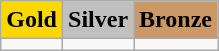<table class="wikitable">
<tr>
<td align=center bgcolor=gold><strong>Gold</strong></td>
<td align=center bgcolor=silver><strong>Silver</strong></td>
<td align=center bgcolor=cc9966><strong>Bronze</strong></td>
</tr>
<tr>
<td valign=top></td>
<td valign=top></td>
<td valign=top></td>
</tr>
</table>
